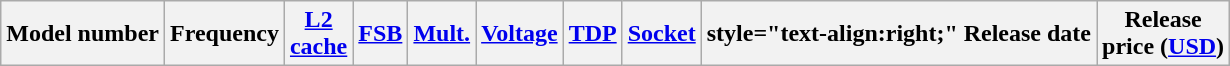<table class="wikitable">
<tr>
<th>Model number</th>
<th>Frequency</th>
<th><a href='#'>L2<br>cache</a></th>
<th><a href='#'>FSB</a></th>
<th><a href='#'>Mult.</a></th>
<th><a href='#'>Voltage</a></th>
<th><a href='#'>TDP</a></th>
<th><a href='#'>Socket</a></th>
<th>style="text-align:right;"  Release date</th>
<th>Release<br>price (<a href='#'>USD</a>)<br>








</th>
</tr>
</table>
